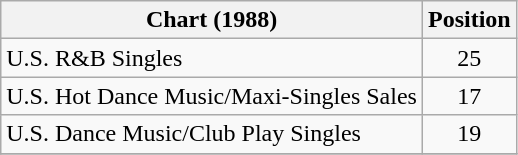<table class="wikitable">
<tr>
<th>Chart (1988)</th>
<th>Position</th>
</tr>
<tr>
<td>U.S. R&B Singles</td>
<td align="center">25</td>
</tr>
<tr>
<td>U.S. Hot Dance Music/Maxi-Singles Sales</td>
<td align="center">17</td>
</tr>
<tr>
<td>U.S. Dance Music/Club Play Singles</td>
<td align="center">19</td>
</tr>
<tr>
</tr>
</table>
